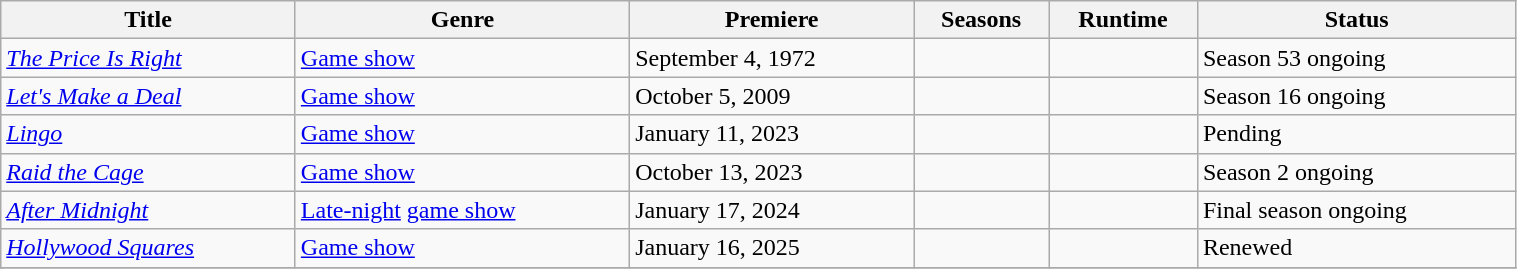<table class="wikitable sortable" style="width:80%;">
<tr>
<th>Title</th>
<th>Genre</th>
<th>Premiere</th>
<th>Seasons</th>
<th>Runtime</th>
<th>Status</th>
</tr>
<tr>
<td><em><a href='#'>The Price Is Right</a></em></td>
<td><a href='#'>Game show</a></td>
<td>September 4, 1972</td>
<td></td>
<td></td>
<td>Season 53 ongoing</td>
</tr>
<tr>
<td><em><a href='#'>Let's Make a Deal</a></em></td>
<td><a href='#'>Game show</a></td>
<td>October 5, 2009</td>
<td></td>
<td></td>
<td>Season 16 ongoing</td>
</tr>
<tr>
<td><em><a href='#'>Lingo</a></em></td>
<td><a href='#'>Game show</a></td>
<td>January 11, 2023</td>
<td></td>
<td></td>
<td>Pending</td>
</tr>
<tr>
<td><em><a href='#'>Raid the Cage</a></em></td>
<td><a href='#'>Game show</a></td>
<td>October 13, 2023</td>
<td></td>
<td></td>
<td>Season 2 ongoing</td>
</tr>
<tr>
<td><em><a href='#'>After Midnight</a></em></td>
<td><a href='#'>Late-night</a> <a href='#'>game show</a></td>
<td>January 17, 2024</td>
<td></td>
<td></td>
<td>Final season ongoing</td>
</tr>
<tr>
<td><em><a href='#'>Hollywood Squares</a></em></td>
<td><a href='#'>Game show</a></td>
<td>January 16, 2025</td>
<td></td>
<td></td>
<td>Renewed</td>
</tr>
<tr>
</tr>
</table>
